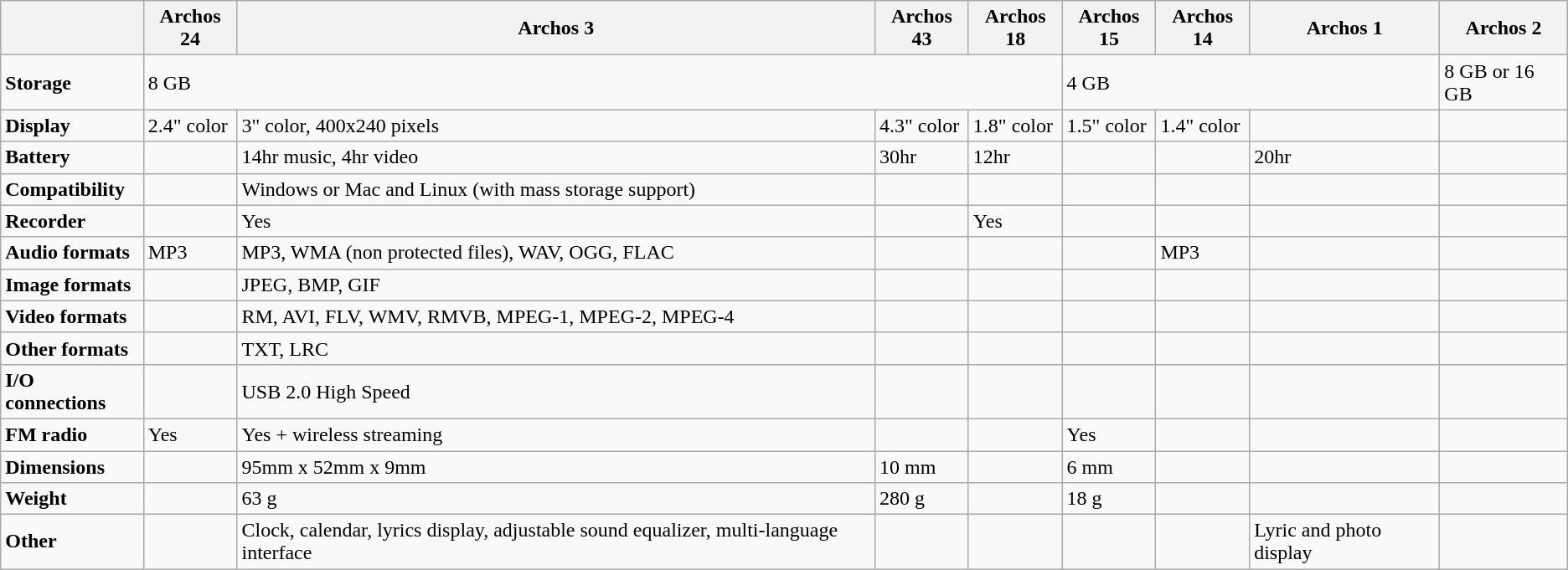<table class="wikitable">
<tr>
<th></th>
<th>Archos 24</th>
<th>Archos 3</th>
<th>Archos 43</th>
<th>Archos 18</th>
<th>Archos 15</th>
<th>Archos 14</th>
<th>Archos 1</th>
<th>Archos 2</th>
</tr>
<tr>
<td><strong>Storage</strong></td>
<td colspan=4>8 GB</td>
<td colspan=3>4 GB</td>
<td>8 GB or 16 GB</td>
</tr>
<tr>
<td><strong>Display</strong></td>
<td>2.4" color</td>
<td>3" color, 400x240 pixels</td>
<td>4.3" color</td>
<td>1.8" color</td>
<td>1.5" color</td>
<td>1.4" color</td>
<td></td>
<td></td>
</tr>
<tr>
<td><strong>Battery</strong></td>
<td></td>
<td>14hr music, 4hr video</td>
<td>30hr</td>
<td>12hr</td>
<td></td>
<td></td>
<td>20hr</td>
<td></td>
</tr>
<tr>
<td><strong>Compatibility</strong></td>
<td></td>
<td>Windows or Mac and Linux (with mass storage support)</td>
<td></td>
<td></td>
<td></td>
<td></td>
<td></td>
<td></td>
</tr>
<tr>
<td><strong>Recorder</strong></td>
<td></td>
<td>Yes</td>
<td></td>
<td>Yes</td>
<td></td>
<td></td>
<td></td>
<td></td>
</tr>
<tr>
<td><strong>Audio formats</strong></td>
<td>MP3</td>
<td>MP3, WMA (non protected files), WAV, OGG, FLAC</td>
<td></td>
<td></td>
<td></td>
<td>MP3</td>
<td></td>
<td></td>
</tr>
<tr>
<td><strong>Image formats</strong></td>
<td></td>
<td>JPEG, BMP, GIF</td>
<td></td>
<td></td>
<td></td>
<td></td>
<td></td>
<td></td>
</tr>
<tr>
<td><strong>Video formats</strong></td>
<td></td>
<td>RM, AVI, FLV, WMV, RMVB, MPEG-1, MPEG-2, MPEG-4</td>
<td></td>
<td></td>
<td></td>
<td></td>
<td></td>
<td></td>
</tr>
<tr>
<td><strong>Other formats</strong></td>
<td></td>
<td>TXT, LRC</td>
<td></td>
<td></td>
<td></td>
<td></td>
<td></td>
<td></td>
</tr>
<tr>
<td><strong>I/O connections</strong></td>
<td></td>
<td>USB 2.0 High Speed</td>
<td></td>
<td></td>
<td></td>
<td></td>
<td></td>
<td></td>
</tr>
<tr>
<td><strong>FM radio</strong></td>
<td>Yes</td>
<td>Yes + wireless streaming</td>
<td></td>
<td></td>
<td>Yes</td>
<td></td>
<td></td>
<td></td>
</tr>
<tr>
<td><strong>Dimensions</strong></td>
<td></td>
<td>95mm x 52mm x 9mm</td>
<td>10 mm</td>
<td></td>
<td>6 mm</td>
<td></td>
<td></td>
<td></td>
</tr>
<tr>
<td><strong>Weight</strong></td>
<td></td>
<td>63 g</td>
<td>280 g</td>
<td></td>
<td>18 g</td>
<td></td>
<td></td>
<td></td>
</tr>
<tr>
<td><strong>Other</strong></td>
<td></td>
<td>Clock, calendar, lyrics display, adjustable sound equalizer, multi-language interface</td>
<td></td>
<td></td>
<td></td>
<td></td>
<td>Lyric and photo display</td>
<td></td>
</tr>
</table>
